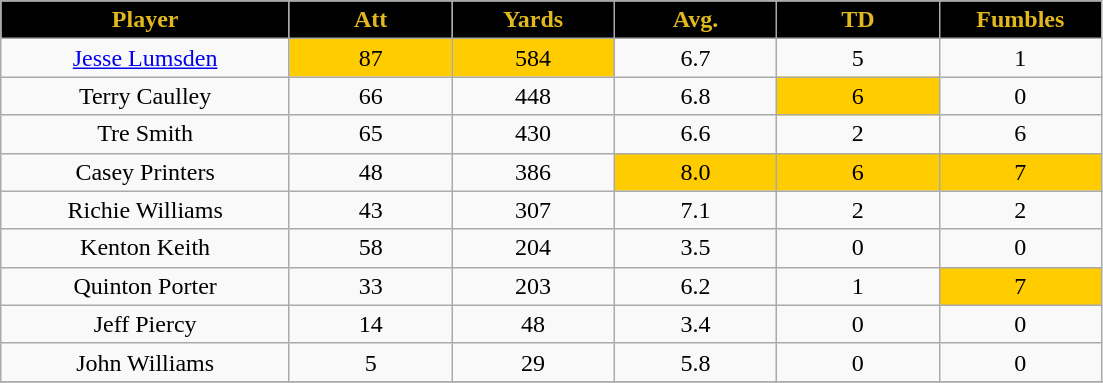<table class="wikitable sortable">
<tr>
<th style="background:black;color:#e1b81e;" width="16%">Player</th>
<th style="background:black;color:#e1b81e;" width="9%">Att</th>
<th style="background:black;color:#e1b81e;" width="9%">Yards</th>
<th style="background:black;color:#e1b81e;" width="9%">Avg.</th>
<th style="background:black;color:#e1b81e;" width="9%">TD</th>
<th style="background:black;color:#e1b81e;" width="9%">Fumbles</th>
</tr>
<tr align="center">
<td><a href='#'>Jesse Lumsden</a></td>
<td bgcolor="#FFCC00">87</td>
<td bgcolor="#FFCC00">584</td>
<td>6.7</td>
<td>5</td>
<td>1</td>
</tr>
<tr align="center">
<td>Terry Caulley</td>
<td>66</td>
<td>448</td>
<td>6.8</td>
<td bgcolor="#FFCC00">6</td>
<td>0</td>
</tr>
<tr align="center">
<td>Tre Smith</td>
<td>65</td>
<td>430</td>
<td>6.6</td>
<td>2</td>
<td>6</td>
</tr>
<tr align="center">
<td>Casey Printers</td>
<td>48</td>
<td>386</td>
<td bgcolor="#FFCC00">8.0</td>
<td bgcolor="#FFCC00">6</td>
<td bgcolor="#FFCC00">7</td>
</tr>
<tr align="center">
<td>Richie Williams</td>
<td>43</td>
<td>307</td>
<td>7.1</td>
<td>2</td>
<td>2</td>
</tr>
<tr align="center">
<td>Kenton Keith</td>
<td>58</td>
<td>204</td>
<td>3.5</td>
<td>0</td>
<td>0</td>
</tr>
<tr align="center">
<td>Quinton Porter</td>
<td>33</td>
<td>203</td>
<td>6.2</td>
<td>1</td>
<td bgcolor="#FFCC00">7</td>
</tr>
<tr align="center">
<td>Jeff Piercy</td>
<td>14</td>
<td>48</td>
<td>3.4</td>
<td>0</td>
<td>0</td>
</tr>
<tr align="center">
<td>John Williams</td>
<td>5</td>
<td>29</td>
<td>5.8</td>
<td>0</td>
<td>0</td>
</tr>
<tr align="center">
</tr>
</table>
